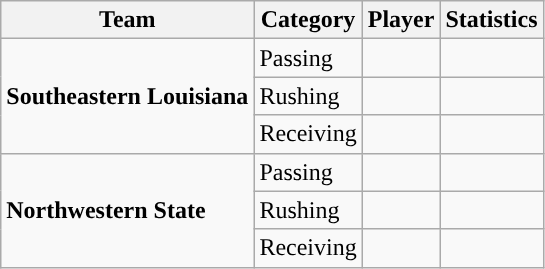<table class="wikitable" style="float: left;">
<tr>
<th>Team</th>
<th>Category</th>
<th>Player</th>
<th>Statistics</th>
</tr>
<tr>
<td rowspan=3><strong>Southeastern Louisiana</strong></td>
<td>Passing</td>
<td> </td>
<td> </td>
</tr>
<tr>
<td>Rushing</td>
<td> </td>
<td> </td>
</tr>
<tr>
<td>Receiving</td>
<td> </td>
<td> </td>
</tr>
<tr>
<td rowspan=3><strong>Northwestern State</strong></td>
<td>Passing</td>
<td> </td>
<td> </td>
</tr>
<tr>
<td>Rushing</td>
<td> </td>
<td> </td>
</tr>
<tr>
<td>Receiving</td>
<td> </td>
<td> </td>
</tr>
</table>
